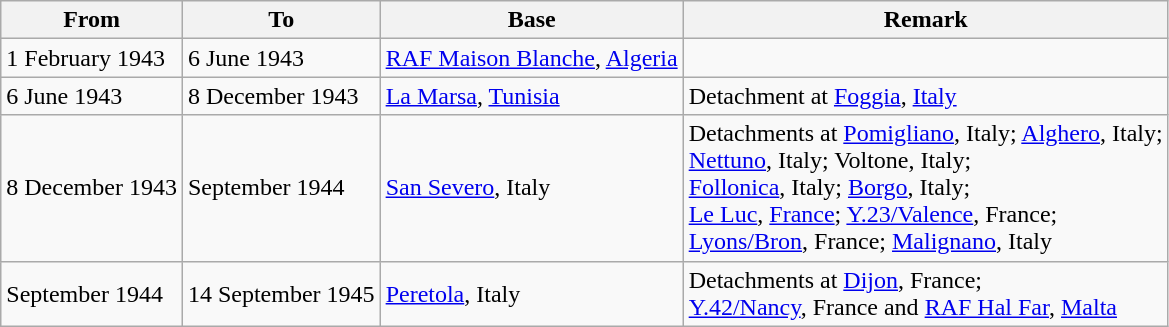<table class="wikitable">
<tr>
<th>From</th>
<th>To</th>
<th>Base</th>
<th>Remark</th>
</tr>
<tr>
<td>1 February 1943</td>
<td>6 June 1943</td>
<td><a href='#'>RAF Maison Blanche</a>, <a href='#'>Algeria</a></td>
<td></td>
</tr>
<tr>
<td>6 June 1943</td>
<td>8 December 1943</td>
<td><a href='#'>La Marsa</a>, <a href='#'>Tunisia</a></td>
<td>Detachment at <a href='#'>Foggia</a>, <a href='#'>Italy</a></td>
</tr>
<tr>
<td>8 December 1943</td>
<td>September 1944</td>
<td><a href='#'>San Severo</a>, Italy</td>
<td>Detachments at <a href='#'>Pomigliano</a>, Italy; <a href='#'>Alghero</a>, Italy;<br><a href='#'>Nettuno</a>, Italy; Voltone, Italy;<br> <a href='#'>Follonica</a>, Italy; <a href='#'>Borgo</a>, Italy;<br><a href='#'>Le Luc</a>, <a href='#'>France</a>; <a href='#'>Y.23/Valence</a>, France;<br><a href='#'>Lyons/Bron</a>, France; <a href='#'>Malignano</a>, Italy</td>
</tr>
<tr>
<td>September 1944</td>
<td>14 September 1945</td>
<td><a href='#'>Peretola</a>, Italy</td>
<td>Detachments at <a href='#'>Dijon</a>, France;<br><a href='#'>Y.42/Nancy</a>, France and <a href='#'>RAF Hal Far</a>, <a href='#'>Malta</a></td>
</tr>
</table>
